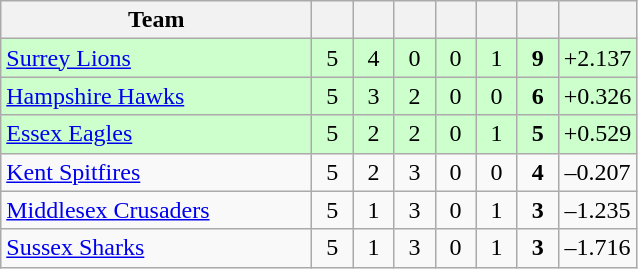<table class="wikitable" style="text-align: center;">
<tr>
<th width="200">Team</th>
<th width="20"></th>
<th width="20"></th>
<th width="20"></th>
<th width="20"></th>
<th width="20"></th>
<th width="20"></th>
<th width="35"></th>
</tr>
<tr bgcolor="#ccffcc">
<td align=left><a href='#'>Surrey Lions</a></td>
<td>5</td>
<td>4</td>
<td>0</td>
<td>0</td>
<td>1</td>
<td><strong>9</strong></td>
<td>+2.137</td>
</tr>
<tr bgcolor="#ccffcc">
<td align=left><a href='#'>Hampshire Hawks</a></td>
<td>5</td>
<td>3</td>
<td>2</td>
<td>0</td>
<td>0</td>
<td><strong>6</strong></td>
<td>+0.326</td>
</tr>
<tr bgcolor="#ccffcc">
<td align=left><a href='#'>Essex Eagles</a></td>
<td>5</td>
<td>2</td>
<td>2</td>
<td>0</td>
<td>1</td>
<td><strong>5</strong></td>
<td>+0.529</td>
</tr>
<tr>
<td align=left><a href='#'>Kent Spitfires</a></td>
<td>5</td>
<td>2</td>
<td>3</td>
<td>0</td>
<td>0</td>
<td><strong>4</strong></td>
<td>–0.207</td>
</tr>
<tr>
<td align=left><a href='#'>Middlesex Crusaders</a></td>
<td>5</td>
<td>1</td>
<td>3</td>
<td>0</td>
<td>1</td>
<td><strong>3</strong></td>
<td>–1.235</td>
</tr>
<tr>
<td align=left><a href='#'>Sussex Sharks</a></td>
<td>5</td>
<td>1</td>
<td>3</td>
<td>0</td>
<td>1</td>
<td><strong>3</strong></td>
<td>–1.716</td>
</tr>
</table>
